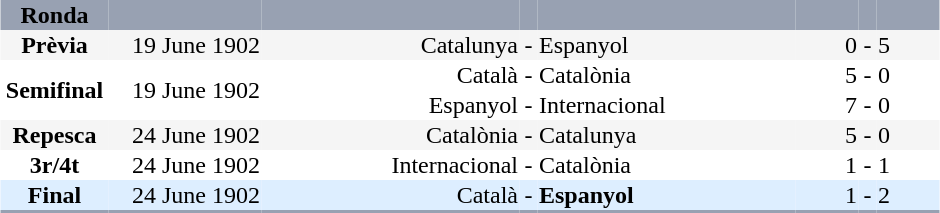<table align=center cellspacing=0>
<tr align=center bgcolor=#98A1B2>
<th width=70><span>Ronda</span></th>
<th width=100></th>
<th width=170></th>
<th width=10></th>
<th width=170></th>
<th width=40></th>
<th width=10></th>
<th width=40></th>
</tr>
<tr align=center style="background:#F5F5F5">
<td><strong>Prèvia</strong></td>
<td align=right>19 June 1902</td>
<td align=right>Catalunya</td>
<td>-</td>
<td align=left>Espanyol</td>
<td align=right>0</td>
<td>-</td>
<td align=left>5</td>
</tr>
<tr align=center>
<td rowspan=2><strong>Semifinal</strong></td>
<td rowspan=2 align=right>19 June 1902</td>
<td align=right>Català</td>
<td>-</td>
<td align=left>Catalònia</td>
<td align=right>5</td>
<td>-</td>
<td align=left>0</td>
</tr>
<tr align=center>
<td align=right>Espanyol</td>
<td>-</td>
<td align=left>Internacional</td>
<td align=right>7</td>
<td>-</td>
<td align=left>0</td>
</tr>
<tr align=center style="background:#F5F5F5">
<td><strong>Repesca</strong></td>
<td align=right>24 June 1902</td>
<td align=right>Catalònia</td>
<td>-</td>
<td align=left>Catalunya</td>
<td align=right>5</td>
<td>-</td>
<td align=left>0</td>
</tr>
<tr align=center>
<td><strong>3r/4t</strong></td>
<td align=right>24 June 1902</td>
<td align=right>Internacional</td>
<td>-</td>
<td align=left>Catalònia</td>
<td align=right>1</td>
<td>-</td>
<td align=left>1</td>
</tr>
<tr align=center style="background:#DDEEFF">
<td><strong>Final</strong></td>
<td align=right>24 June 1902</td>
<td align=right>Català</td>
<td>-</td>
<td align=left><strong>Espanyol</strong></td>
<td align=right>1</td>
<td>-</td>
<td align=left>2</td>
</tr>
<tr style="background:#98A1B2;">
<td></td>
<td></td>
<td></td>
<td></td>
<td></td>
<td></td>
<td></td>
<td></td>
</tr>
</table>
